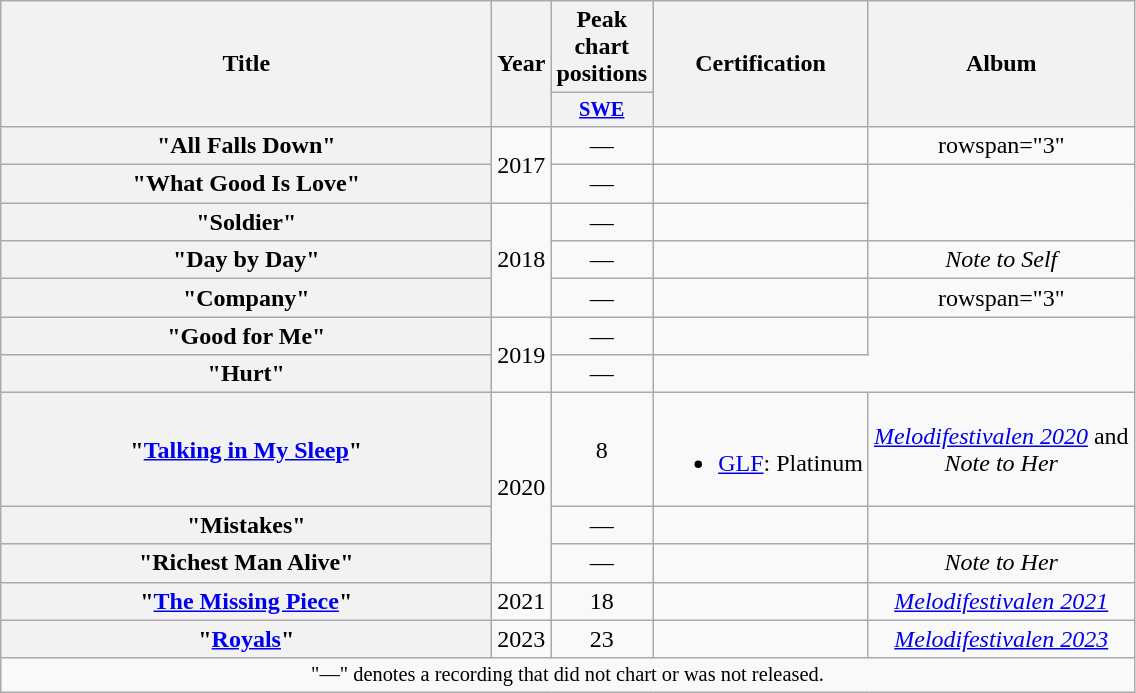<table class="wikitable plainrowheaders" style="text-align:center;">
<tr>
<th scope="col" rowspan="2" style="width:20em;">Title</th>
<th scope="col" rowspan="2" style="width:1em;">Year</th>
<th scope="col" colspan="1">Peak chart positions</th>
<th scope="col" rowspan="2">Certification</th>
<th scope="col" rowspan="2">Album</th>
</tr>
<tr>
<th scope="col" style="width:3em;font-size:85%;"><a href='#'>SWE</a><br></th>
</tr>
<tr>
<th scope="row">"All Falls Down"</th>
<td rowspan="2">2017</td>
<td>—</td>
<td></td>
<td>rowspan="3" </td>
</tr>
<tr>
<th scope="row">"What Good Is Love"</th>
<td>—</td>
<td></td>
</tr>
<tr>
<th scope="row">"Soldier"</th>
<td rowspan="3">2018</td>
<td>—</td>
<td></td>
</tr>
<tr>
<th scope="row">"Day by Day"</th>
<td>—</td>
<td></td>
<td><em>Note to Self</em></td>
</tr>
<tr>
<th scope="row">"Company"<br></th>
<td>—</td>
<td></td>
<td>rowspan="3" </td>
</tr>
<tr>
<th scope="row">"Good for Me"</th>
<td rowspan="2">2019</td>
<td>—</td>
<td></td>
</tr>
<tr>
<th scope="row">"Hurt"</th>
<td>—</td>
</tr>
<tr>
<th scope="row">"<a href='#'>Talking in My Sleep</a>"</th>
<td rowspan="3">2020</td>
<td>8</td>
<td><br><ul><li><a href='#'>GLF</a>: Platinum</li></ul></td>
<td><em><a href='#'>Melodifestivalen 2020</a></em> and <br><em>Note to Her</em></td>
</tr>
<tr>
<th scope="row">"Mistakes"</th>
<td>—</td>
<td></td>
<td></td>
</tr>
<tr>
<th scope="row">"Richest Man Alive"</th>
<td>—</td>
<td></td>
<td><em>Note to Her</em></td>
</tr>
<tr>
<th scope="row">"<a href='#'>The Missing Piece</a>"</th>
<td>2021</td>
<td>18</td>
<td></td>
<td><em><a href='#'>Melodifestivalen 2021</a></em></td>
</tr>
<tr>
<th scope="row">"<a href='#'>Royals</a>"</th>
<td>2023</td>
<td>23<br></td>
<td></td>
<td><em><a href='#'>Melodifestivalen 2023</a></em></td>
</tr>
<tr>
<td colspan="20" style="font-size:85%;">"—" denotes a recording that did not chart or was not released.</td>
</tr>
</table>
